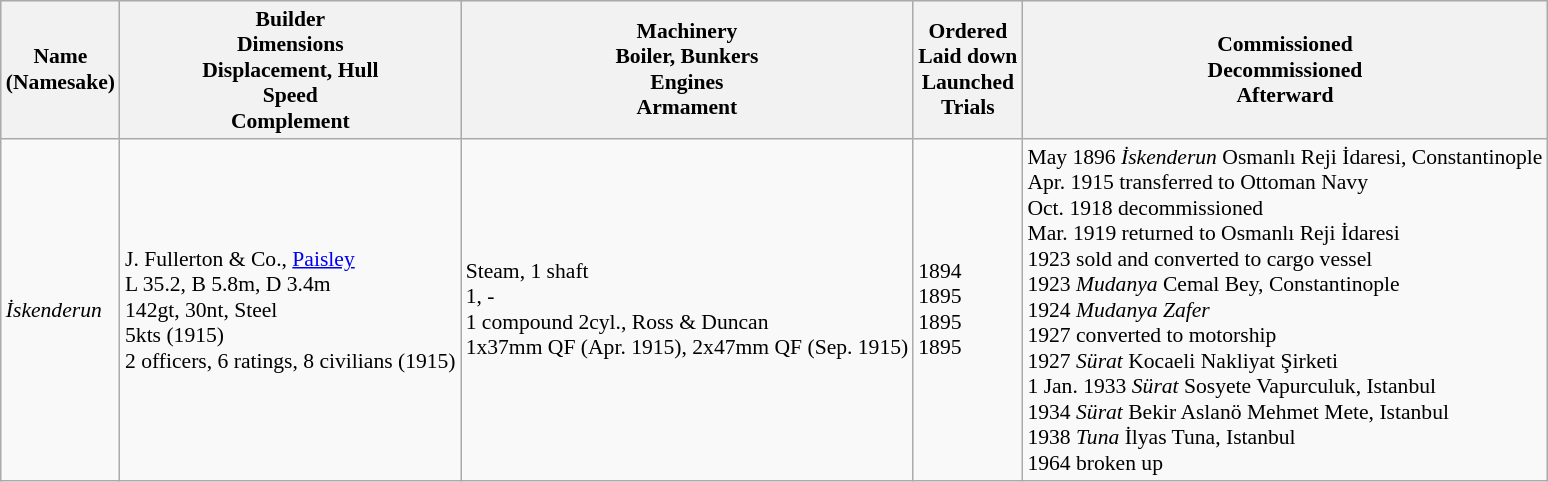<table class="wikitable" style="font-size:90%;">
<tr bgcolor="#e6e9ff">
<th>Name<br>(Namesake)</th>
<th>Builder<br>Dimensions<br>Displacement, Hull<br>Speed<br>Complement</th>
<th>Machinery<br>Boiler, Bunkers<br>Engines<br>Armament</th>
<th>Ordered<br>Laid down<br>Launched<br>Trials</th>
<th>Commissioned<br>Decommissioned<br>Afterward</th>
</tr>
<tr ---->
<td><em>İskenderun</em></td>
<td> J. Fullerton & Co., <a href='#'>Paisley</a><br>L 35.2, B 5.8m, D 3.4m<br>142gt, 30nt, Steel<br>5kts (1915)<br>2 officers, 6 ratings, 8 civilians (1915)</td>
<td>Steam, 1 shaft<br>1, -<br>1 compound 2cyl., Ross & Duncan<br>1x37mm QF (Apr. 1915), 2x47mm QF (Sep. 1915)</td>
<td>1894<br>1895<br>1895<br>1895</td>
<td>May 1896 <em>İskenderun</em> Osmanlı Reji İdaresi, Constantinople<br>Apr. 1915 transferred to Ottoman Navy<br>Oct. 1918 decommissioned<br>Mar. 1919 returned to Osmanlı Reji İdaresi<br>1923 sold and converted to cargo vessel<br>1923 <em>Mudanya</em> Cemal Bey, Constantinople<br>1924 <em>Mudanya Zafer</em><br>1927 converted to motorship<br>1927 <em>Sürat</em> Kocaeli Nakliyat Şirketi<br>1 Jan. 1933 <em>Sürat</em> Sosyete Vapurculuk, Istanbul<br>1934 <em>Sürat</em> Bekir Aslanö Mehmet Mete, Istanbul<br>1938 <em>Tuna</em> İlyas Tuna, Istanbul<br>1964 broken up</td>
</tr>
</table>
